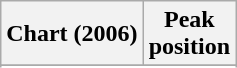<table class="wikitable sortable plainrowheaders">
<tr>
<th>Chart (2006)</th>
<th>Peak<br>position</th>
</tr>
<tr>
</tr>
<tr>
</tr>
<tr>
</tr>
<tr>
</tr>
</table>
